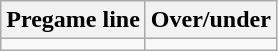<table class="wikitable">
<tr align="center">
<th style=>Pregame line</th>
<th style=>Over/under</th>
</tr>
<tr align="center">
<td></td>
<td></td>
</tr>
</table>
